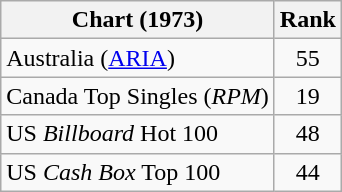<table class="wikitable sortable">
<tr>
<th align="left">Chart (1973)</th>
<th style="text-align:center;">Rank</th>
</tr>
<tr>
<td>Australia (<a href='#'>ARIA</a>)</td>
<td style="text-align:center;">55</td>
</tr>
<tr>
<td>Canada Top Singles (<em>RPM</em>)</td>
<td style="text-align:center;">19</td>
</tr>
<tr>
<td>US <em>Billboard</em> Hot 100</td>
<td style="text-align:center;">48</td>
</tr>
<tr>
<td>US <em>Cash Box</em> Top 100</td>
<td style="text-align:center;">44</td>
</tr>
</table>
